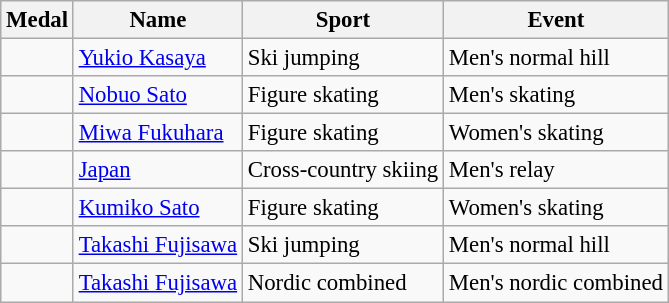<table class="wikitable sortable" style="font-size: 95%;">
<tr>
<th>Medal</th>
<th>Name</th>
<th>Sport</th>
<th>Event</th>
</tr>
<tr>
<td></td>
<td><a href='#'>Yukio Kasaya</a></td>
<td>Ski jumping</td>
<td>Men's normal hill</td>
</tr>
<tr>
<td></td>
<td><a href='#'>Nobuo Sato</a></td>
<td>Figure skating</td>
<td>Men's skating</td>
</tr>
<tr>
<td></td>
<td><a href='#'>Miwa Fukuhara</a></td>
<td>Figure skating</td>
<td>Women's skating</td>
</tr>
<tr>
<td></td>
<td><a href='#'>Japan</a></td>
<td>Cross-country skiing</td>
<td>Men's relay</td>
</tr>
<tr>
<td></td>
<td><a href='#'>Kumiko Sato</a></td>
<td>Figure skating</td>
<td>Women's skating</td>
</tr>
<tr>
<td></td>
<td><a href='#'>Takashi Fujisawa</a></td>
<td>Ski jumping</td>
<td>Men's normal hill</td>
</tr>
<tr>
<td></td>
<td><a href='#'>Takashi Fujisawa</a></td>
<td>Nordic combined</td>
<td>Men's nordic combined</td>
</tr>
</table>
